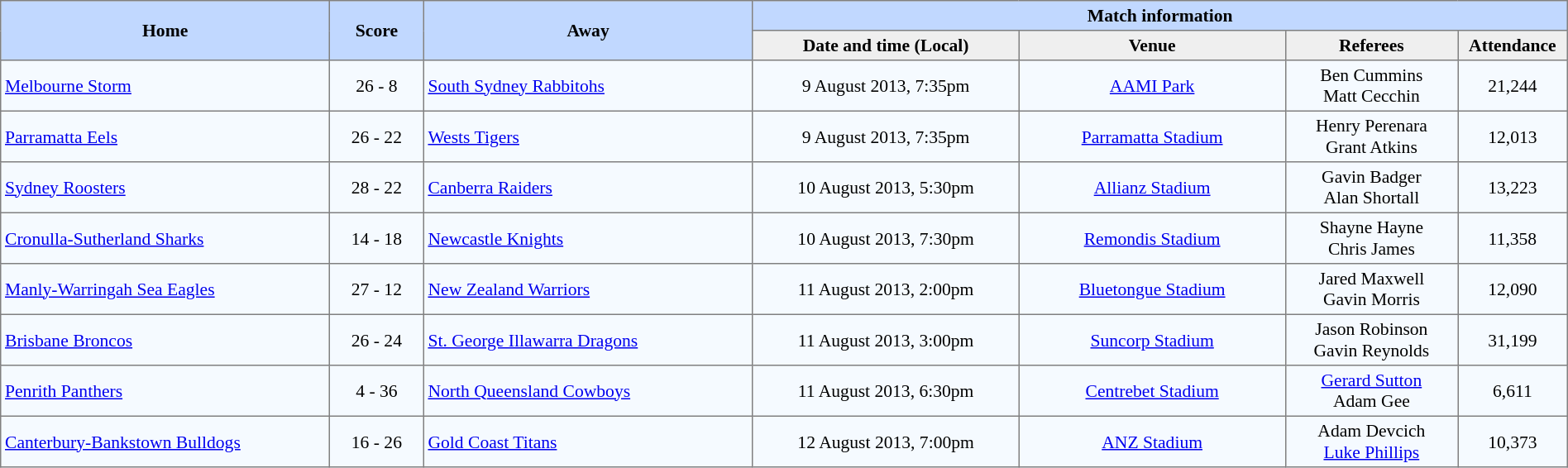<table border="1" cellpadding="3" cellspacing="0" style="border-collapse:collapse; font-size:90%; width:100%;">
<tr style="background:#c1d8ff;">
<th rowspan="2" style="width:21%;">Home</th>
<th rowspan="2" style="width:6%;">Score</th>
<th rowspan="2" style="width:21%;">Away</th>
<th colspan=6>Match information</th>
</tr>
<tr style="background:#efefef;">
<th width=17%>Date and time (Local)</th>
<th width=17%>Venue</th>
<th width=11%>Referees</th>
<th width=7%>Attendance</th>
</tr>
<tr style="text-align:center; background:#f5faff;">
<td align=left> <a href='#'>Melbourne Storm</a></td>
<td>26 - 8</td>
<td align=left> <a href='#'>South Sydney Rabbitohs</a></td>
<td>9 August 2013, 7:35pm</td>
<td><a href='#'>AAMI Park</a></td>
<td>Ben Cummins<br>Matt Cecchin</td>
<td>21,244</td>
</tr>
<tr style="text-align:center; background:#f5faff;">
<td align=left> <a href='#'>Parramatta Eels</a></td>
<td>26 - 22</td>
<td align=left> <a href='#'>Wests Tigers</a></td>
<td>9 August 2013, 7:35pm</td>
<td><a href='#'>Parramatta Stadium</a></td>
<td>Henry Perenara<br>Grant Atkins</td>
<td>12,013</td>
</tr>
<tr style="text-align:center; background:#f5faff;">
<td align=left> <a href='#'>Sydney Roosters</a></td>
<td>28 - 22</td>
<td align=left> <a href='#'>Canberra Raiders</a></td>
<td>10 August 2013, 5:30pm</td>
<td><a href='#'>Allianz Stadium</a></td>
<td>Gavin Badger<br>Alan Shortall</td>
<td>13,223</td>
</tr>
<tr style="text-align:center; background:#f5faff;">
<td align=left> <a href='#'>Cronulla-Sutherland Sharks</a></td>
<td>14 - 18</td>
<td align=left> <a href='#'>Newcastle Knights</a></td>
<td>10 August 2013, 7:30pm</td>
<td><a href='#'>Remondis Stadium</a></td>
<td>Shayne Hayne<br>Chris James</td>
<td>11,358</td>
</tr>
<tr style="text-align:center; background:#f5faff;">
<td align=left> <a href='#'>Manly-Warringah Sea Eagles</a></td>
<td>27 - 12</td>
<td align=left> <a href='#'>New Zealand Warriors</a></td>
<td>11 August 2013, 2:00pm</td>
<td><a href='#'>Bluetongue Stadium</a></td>
<td>Jared Maxwell<br>Gavin Morris</td>
<td>12,090</td>
</tr>
<tr style="text-align:center; background:#f5faff;">
<td align=left> <a href='#'>Brisbane Broncos</a></td>
<td>26 - 24</td>
<td align=left> <a href='#'>St. George Illawarra Dragons</a></td>
<td>11 August 2013, 3:00pm</td>
<td><a href='#'>Suncorp Stadium</a></td>
<td>Jason Robinson<br>Gavin Reynolds</td>
<td>31,199</td>
</tr>
<tr style="text-align:center; background:#f5faff;">
<td align=left> <a href='#'>Penrith Panthers</a></td>
<td>4 - 36</td>
<td align=left> <a href='#'>North Queensland Cowboys</a></td>
<td>11 August 2013, 6:30pm</td>
<td><a href='#'>Centrebet Stadium</a></td>
<td><a href='#'>Gerard Sutton</a><br>Adam Gee</td>
<td>6,611</td>
</tr>
<tr style="text-align:center; background:#f5faff;">
<td align=left> <a href='#'>Canterbury-Bankstown Bulldogs</a></td>
<td>16 - 26</td>
<td align=left> <a href='#'>Gold Coast Titans</a></td>
<td>12 August 2013, 7:00pm</td>
<td><a href='#'>ANZ Stadium</a></td>
<td>Adam Devcich<br><a href='#'>Luke Phillips</a></td>
<td>10,373</td>
</tr>
</table>
